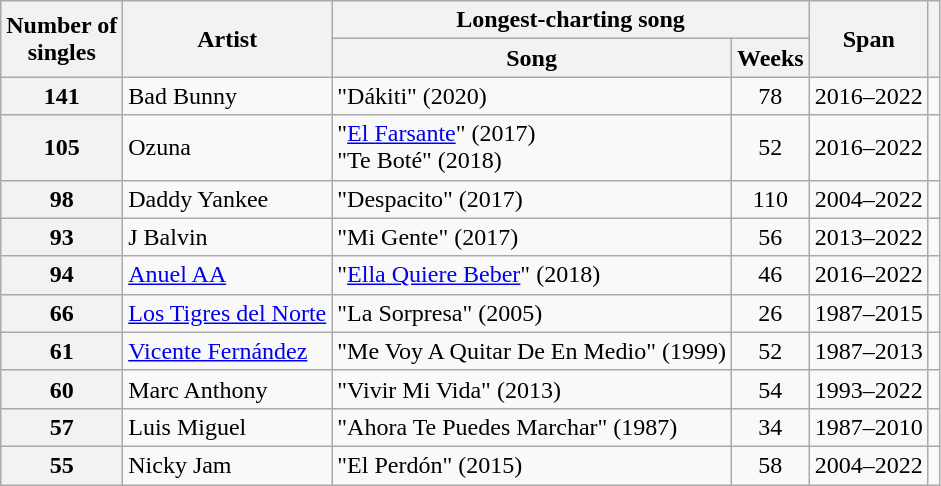<table class="wikitable plainrowheaders">
<tr>
<th rowspan="2">Number of<br>singles</th>
<th rowspan="2">Artist</th>
<th colspan="2">Longest-charting song</th>
<th rowspan="2">Span</th>
<th rowspan="2"></th>
</tr>
<tr>
<th>Song</th>
<th>Weeks</th>
</tr>
<tr>
<th scope="row" style="text-align:center">141</th>
<td>Bad Bunny</td>
<td>"Dákiti" (2020)</td>
<td align="center">78</td>
<td>2016–2022</td>
<td></td>
</tr>
<tr>
<th scope="row" style="text-align:center">105</th>
<td>Ozuna</td>
<td>"<a href='#'>El Farsante</a>" (2017)<br>"Te Boté" (2018)</td>
<td align="center">52</td>
<td>2016–2022</td>
<td></td>
</tr>
<tr>
<th scope="row" style="text-align:center">98</th>
<td>Daddy Yankee</td>
<td>"Despacito" (2017)</td>
<td align="center">110</td>
<td>2004–2022</td>
<td></td>
</tr>
<tr>
<th scope="row" style="text-align:center">93</th>
<td>J Balvin</td>
<td>"Mi Gente" (2017)</td>
<td align="center">56</td>
<td>2013–2022</td>
<td></td>
</tr>
<tr>
<th scope="row" style="text-align:center">94</th>
<td><a href='#'>Anuel AA</a></td>
<td>"<a href='#'>Ella Quiere Beber</a>" (2018)</td>
<td align="center">46</td>
<td>2016–2022</td>
<td></td>
</tr>
<tr>
<th scope="row" style="text-align:center">66</th>
<td><a href='#'>Los Tigres del Norte</a></td>
<td>"La Sorpresa" (2005)</td>
<td align="center">26</td>
<td>1987–2015</td>
<td></td>
</tr>
<tr>
<th scope="row" style="text-align:center">61</th>
<td><a href='#'>Vicente Fernández</a></td>
<td>"Me Voy A Quitar De En Medio" (1999)</td>
<td align="center">52</td>
<td>1987–2013</td>
<td></td>
</tr>
<tr>
<th scope="row" style="text-align:center">60</th>
<td>Marc Anthony</td>
<td>"Vivir Mi Vida" (2013)</td>
<td align="center">54</td>
<td>1993–2022</td>
<td></td>
</tr>
<tr>
<th scope="row" style="text-align:center">57</th>
<td>Luis Miguel</td>
<td>"Ahora Te Puedes Marchar" (1987)</td>
<td align="center">34</td>
<td>1987–2010</td>
<td></td>
</tr>
<tr>
<th scope="row" style="text-align:center">55</th>
<td>Nicky Jam</td>
<td>"El Perdón" (2015)</td>
<td align="center">58</td>
<td>2004–2022</td>
<td></td>
</tr>
</table>
